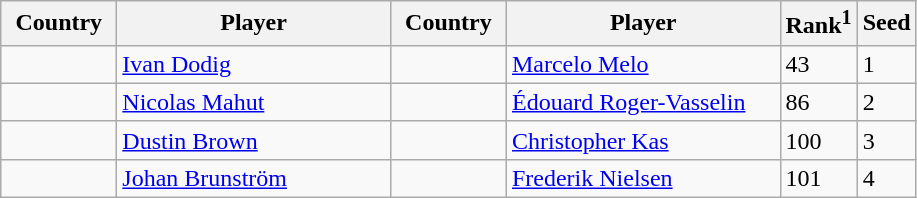<table class="sortable wikitable">
<tr>
<th width="70">Country</th>
<th width="175">Player</th>
<th width="70">Country</th>
<th width="175">Player</th>
<th>Rank<sup>1</sup></th>
<th>Seed</th>
</tr>
<tr>
<td></td>
<td><a href='#'>Ivan Dodig</a></td>
<td></td>
<td><a href='#'>Marcelo Melo</a></td>
<td>43</td>
<td>1</td>
</tr>
<tr>
<td></td>
<td><a href='#'>Nicolas Mahut</a></td>
<td></td>
<td><a href='#'>Édouard Roger-Vasselin</a></td>
<td>86</td>
<td>2</td>
</tr>
<tr>
<td></td>
<td><a href='#'>Dustin Brown</a></td>
<td></td>
<td><a href='#'>Christopher Kas</a></td>
<td>100</td>
<td>3</td>
</tr>
<tr>
<td></td>
<td><a href='#'>Johan Brunström</a></td>
<td></td>
<td><a href='#'>Frederik Nielsen</a></td>
<td>101</td>
<td>4</td>
</tr>
</table>
